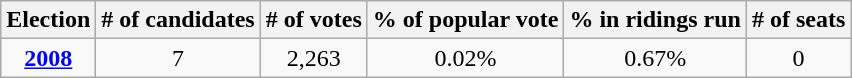<table class="wikitable">
<tr>
<th>Election</th>
<th># of candidates</th>
<th># of votes</th>
<th>% of popular vote</th>
<th>% in ridings run</th>
<th># of seats</th>
</tr>
<tr align=center>
<td><strong><a href='#'>2008</a></strong></td>
<td>7</td>
<td>2,263</td>
<td>0.02%</td>
<td>0.67%</td>
<td>0</td>
</tr>
</table>
